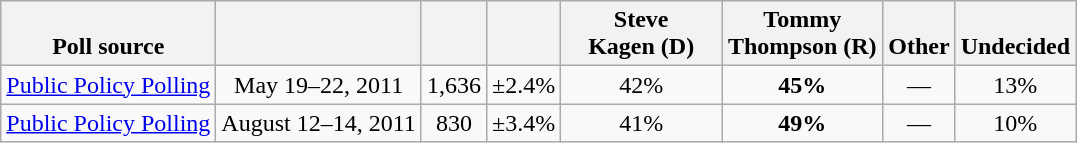<table class="wikitable" style="text-align:center">
<tr style="vertical-align:bottom">
<th>Poll source</th>
<th></th>
<th></th>
<th></th>
<th style="width:100px;">Steve<br>Kagen (D)</th>
<th style="width:100px;">Tommy<br>Thompson (R)</th>
<th>Other</th>
<th>Undecided</th>
</tr>
<tr>
<td style="text-align:left"><a href='#'>Public Policy Polling</a></td>
<td>May 19–22, 2011</td>
<td>1,636</td>
<td>±2.4%</td>
<td>42%</td>
<td><strong>45%</strong></td>
<td>—</td>
<td>13%</td>
</tr>
<tr>
<td style="text-align:left"><a href='#'>Public Policy Polling</a></td>
<td>August 12–14, 2011</td>
<td>830</td>
<td>±3.4%</td>
<td>41%</td>
<td><strong>49%</strong></td>
<td>—</td>
<td>10%</td>
</tr>
</table>
